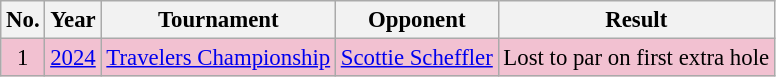<table class="wikitable" style="font-size:95%;">
<tr>
<th>No.</th>
<th>Year</th>
<th>Tournament</th>
<th>Opponent</th>
<th>Result</th>
</tr>
<tr style="background:#F2C1D1;">
<td align=center>1</td>
<td><a href='#'>2024</a></td>
<td><a href='#'>Travelers Championship</a></td>
<td> <a href='#'>Scottie Scheffler</a></td>
<td>Lost to par on first extra hole</td>
</tr>
</table>
